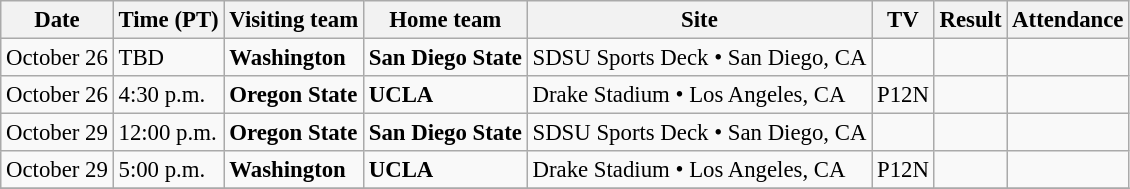<table class="wikitable" style="font-size:95%;">
<tr>
<th>Date</th>
<th>Time (PT)</th>
<th>Visiting team</th>
<th>Home team</th>
<th>Site</th>
<th>TV</th>
<th>Result</th>
<th>Attendance</th>
</tr>
<tr>
<td>October 26</td>
<td>TBD</td>
<td><strong>Washington</strong></td>
<td><strong>San Diego State</strong></td>
<td>SDSU Sports Deck • San Diego, CA</td>
<td></td>
<td></td>
<td></td>
</tr>
<tr>
<td>October 26</td>
<td>4:30 p.m.</td>
<td><strong>Oregon State</strong></td>
<td><strong>UCLA</strong></td>
<td>Drake Stadium • Los Angeles, CA</td>
<td>P12N</td>
<td></td>
<td></td>
</tr>
<tr>
<td>October 29</td>
<td>12:00 p.m.</td>
<td><strong>Oregon State</strong></td>
<td><strong>San Diego State</strong></td>
<td>SDSU Sports Deck • San Diego, CA</td>
<td></td>
<td></td>
<td></td>
</tr>
<tr>
<td>October 29</td>
<td>5:00 p.m.</td>
<td><strong>Washington</strong></td>
<td><strong>UCLA</strong></td>
<td>Drake Stadium • Los Angeles, CA</td>
<td>P12N</td>
<td></td>
<td></td>
</tr>
<tr>
</tr>
</table>
